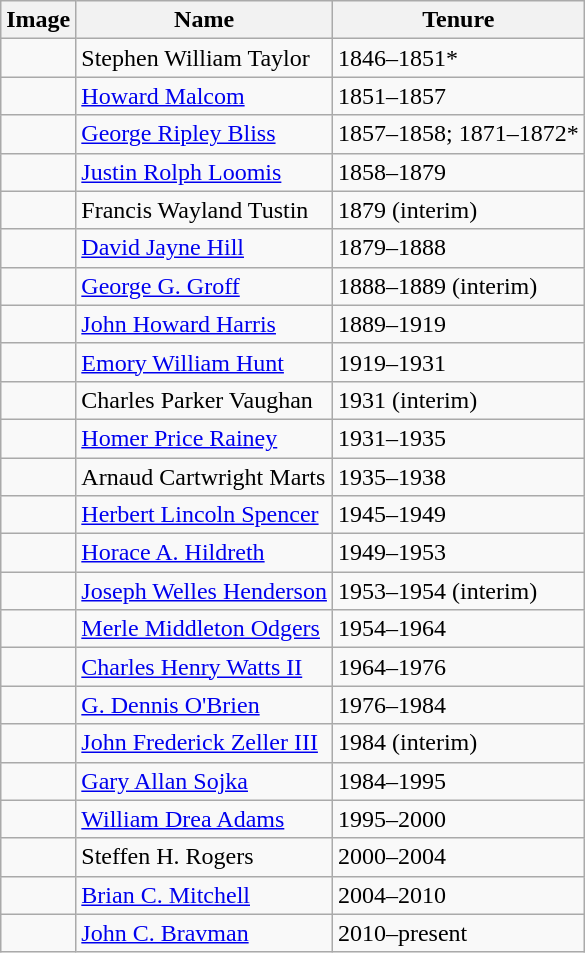<table class="wikitable">
<tr>
<th>Image</th>
<th>Name</th>
<th>Tenure</th>
</tr>
<tr>
<td></td>
<td>Stephen William Taylor</td>
<td>1846–1851*</td>
</tr>
<tr>
<td></td>
<td><a href='#'>Howard Malcom</a></td>
<td>1851–1857</td>
</tr>
<tr>
<td></td>
<td><a href='#'>George Ripley Bliss</a></td>
<td>1857–1858; 1871–1872*</td>
</tr>
<tr>
<td></td>
<td><a href='#'>Justin Rolph Loomis</a></td>
<td>1858–1879</td>
</tr>
<tr>
<td></td>
<td>Francis Wayland Tustin</td>
<td>1879 (interim)</td>
</tr>
<tr>
<td></td>
<td><a href='#'>David Jayne Hill</a></td>
<td>1879–1888</td>
</tr>
<tr>
<td></td>
<td><a href='#'>George G. Groff</a></td>
<td>1888–1889 (interim)</td>
</tr>
<tr>
<td></td>
<td><a href='#'>John Howard Harris</a></td>
<td>1889–1919</td>
</tr>
<tr>
<td></td>
<td><a href='#'>Emory William Hunt</a></td>
<td>1919–1931</td>
</tr>
<tr>
<td></td>
<td>Charles Parker Vaughan</td>
<td>1931 (interim)</td>
</tr>
<tr>
<td></td>
<td><a href='#'>Homer Price Rainey</a></td>
<td>1931–1935</td>
</tr>
<tr>
<td></td>
<td>Arnaud Cartwright Marts</td>
<td>1935–1938</td>
</tr>
<tr>
<td></td>
<td><a href='#'>Herbert Lincoln Spencer</a></td>
<td>1945–1949</td>
</tr>
<tr>
<td></td>
<td><a href='#'>Horace A. Hildreth</a></td>
<td>1949–1953</td>
</tr>
<tr>
<td></td>
<td><a href='#'>Joseph Welles Henderson</a></td>
<td>1953–1954 (interim)</td>
</tr>
<tr>
<td></td>
<td><a href='#'>Merle Middleton Odgers</a></td>
<td>1954–1964</td>
</tr>
<tr>
<td></td>
<td><a href='#'>Charles Henry Watts II</a></td>
<td>1964–1976</td>
</tr>
<tr>
<td></td>
<td><a href='#'>G. Dennis O'Brien</a></td>
<td>1976–1984</td>
</tr>
<tr>
<td></td>
<td><a href='#'>John Frederick Zeller III</a></td>
<td>1984 (interim)</td>
</tr>
<tr>
<td></td>
<td><a href='#'>Gary Allan Sojka</a></td>
<td>1984–1995</td>
</tr>
<tr>
<td></td>
<td><a href='#'>William Drea Adams</a></td>
<td>1995–2000</td>
</tr>
<tr>
<td></td>
<td>Steffen H. Rogers</td>
<td>2000–2004</td>
</tr>
<tr>
<td></td>
<td><a href='#'>Brian C. Mitchell</a></td>
<td>2004–2010</td>
</tr>
<tr>
<td></td>
<td><a href='#'>John C. Bravman</a></td>
<td>2010–present</td>
</tr>
</table>
